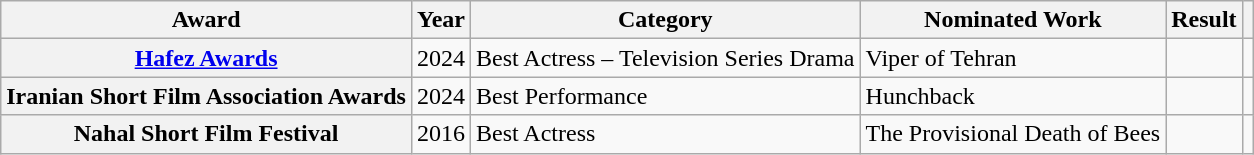<table class="wikitable sortable plainrowheaders">
<tr>
<th scope="col">Award</th>
<th scope="col">Year</th>
<th scope="col">Category</th>
<th scope="col">Nominated Work</th>
<th scope="col">Result</th>
<th scope="col" class="unsortable"></th>
</tr>
<tr>
<th scope="row"><a href='#'>Hafez Awards</a></th>
<td>2024</td>
<td>Best Actress – Television Series Drama</td>
<td>Viper of Tehran</td>
<td></td>
<td></td>
</tr>
<tr>
<th scope="row">Iranian Short Film Association Awards</th>
<td>2024</td>
<td>Best Performance</td>
<td>Hunchback</td>
<td></td>
<td></td>
</tr>
<tr>
<th scope="row">Nahal Short Film Festival</th>
<td>2016</td>
<td>Best Actress</td>
<td>The Provisional Death of Bees</td>
<td></td>
<td></td>
</tr>
</table>
